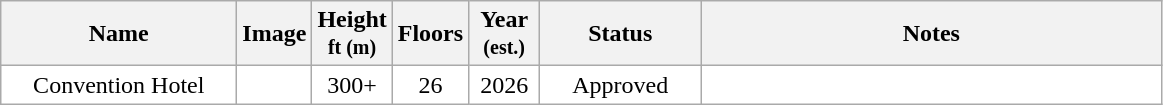<table class="wikitable sortable" style="border:#999; background:#fff; text-align: center">
<tr>
<th scope=col style="width:150px;">Name</th>
<th scope=col class="unsortable">Image</th>
<th scope=col style="width:40px;">Height<br><small>ft (m)</small></th>
<th scope=col style="width:40px;">Floors</th>
<th scope=col style="width:40px;">Year<br><small>(est.)</small></th>
<th scope=col style="width:100px;">Status</th>
<th scope=col class="unsortable" style="width:300px;">Notes</th>
</tr>
<tr>
<td>Convention Hotel</td>
<td></td>
<td>300+</td>
<td>26</td>
<td>2026</td>
<td>Approved</td>
<td></td>
</tr>
<tr replacing the old millenium tower>
</tr>
</table>
